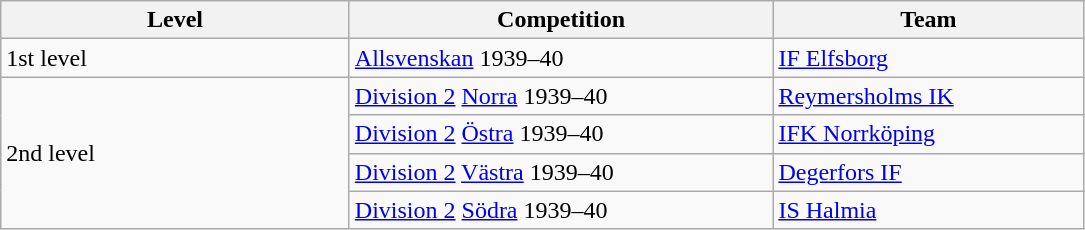<table class="wikitable" style="text-align: left;">
<tr>
<th style="width: 225px;">Level</th>
<th style="width: 275px;">Competition</th>
<th style="width: 200px;">Team</th>
</tr>
<tr>
<td>1st level</td>
<td><a href='#'>Allsvenskan</a> 1939–40</td>
<td><a href='#'>IF Elfsborg</a></td>
</tr>
<tr>
<td rowspan=4>2nd level</td>
<td><a href='#'>Division 2</a> <a href='#'>Norra</a> 1939–40</td>
<td><a href='#'>Reymersholms IK</a></td>
</tr>
<tr>
<td><a href='#'>Division 2</a> <a href='#'>Östra</a> 1939–40</td>
<td><a href='#'>IFK Norrköping</a></td>
</tr>
<tr>
<td><a href='#'>Division 2</a> <a href='#'>Västra</a> 1939–40</td>
<td><a href='#'>Degerfors IF</a></td>
</tr>
<tr>
<td><a href='#'>Division 2</a> <a href='#'>Södra</a> 1939–40</td>
<td><a href='#'>IS Halmia</a></td>
</tr>
</table>
